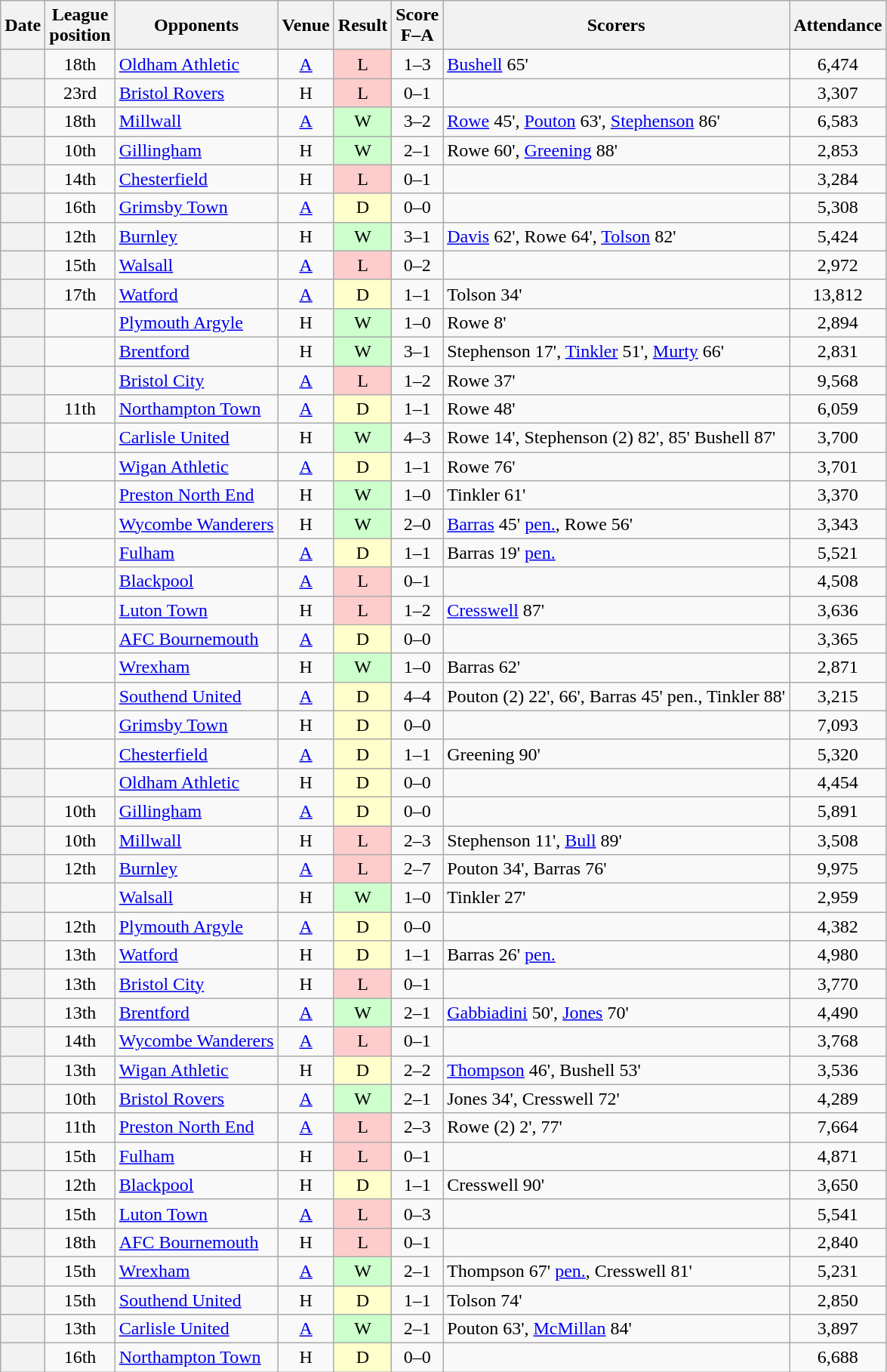<table class="wikitable plainrowheaders sortable" style="text-align:center">
<tr>
<th scope=col>Date</th>
<th scope=col>League<br>position</th>
<th scope=col>Opponents</th>
<th scope=col>Venue</th>
<th scope=col>Result</th>
<th scope=col>Score<br>F–A</th>
<th scope=col class=unsortable>Scorers</th>
<th scope=col>Attendance</th>
</tr>
<tr>
<th scope=row></th>
<td>18th</td>
<td align=left><a href='#'>Oldham Athletic</a></td>
<td><a href='#'>A</a></td>
<td style="background-color:#FFCCCC">L</td>
<td>1–3</td>
<td align=left><a href='#'>Bushell</a> 65'</td>
<td>6,474</td>
</tr>
<tr>
<th scope=row></th>
<td>23rd</td>
<td align=left><a href='#'>Bristol Rovers</a></td>
<td>H</td>
<td style="background-color:#FFCCCC">L</td>
<td>0–1</td>
<td align=left></td>
<td>3,307</td>
</tr>
<tr>
<th scope=row></th>
<td>18th</td>
<td align=left><a href='#'>Millwall</a></td>
<td><a href='#'>A</a></td>
<td style="background-color:#CCFFCC">W</td>
<td>3–2</td>
<td align=left><a href='#'>Rowe</a> 45', <a href='#'>Pouton</a> 63', <a href='#'>Stephenson</a> 86'</td>
<td>6,583</td>
</tr>
<tr>
<th scope=row></th>
<td>10th</td>
<td align=left><a href='#'>Gillingham</a></td>
<td>H</td>
<td style="background-color:#CCFFCC">W</td>
<td>2–1</td>
<td align=left>Rowe 60', <a href='#'>Greening</a> 88'</td>
<td>2,853</td>
</tr>
<tr>
<th scope=row></th>
<td>14th</td>
<td align=left><a href='#'>Chesterfield</a></td>
<td>H</td>
<td style="background-color:#FFCCCC">L</td>
<td>0–1</td>
<td align=left></td>
<td>3,284</td>
</tr>
<tr>
<th scope=row></th>
<td>16th</td>
<td align=left><a href='#'>Grimsby Town</a></td>
<td><a href='#'>A</a></td>
<td style="background-color:#FFFFCC">D</td>
<td>0–0</td>
<td align=left></td>
<td>5,308</td>
</tr>
<tr>
<th scope=row></th>
<td>12th</td>
<td align=left><a href='#'>Burnley</a></td>
<td>H</td>
<td style="background-color:#CCFFCC">W</td>
<td>3–1</td>
<td align=left><a href='#'>Davis</a> 62', Rowe 64', <a href='#'>Tolson</a> 82'</td>
<td>5,424</td>
</tr>
<tr>
<th scope=row></th>
<td>15th</td>
<td align=left><a href='#'>Walsall</a></td>
<td><a href='#'>A</a></td>
<td style="background-color:#FFCCCC">L</td>
<td>0–2</td>
<td align=left></td>
<td>2,972</td>
</tr>
<tr>
<th scope=row></th>
<td>17th</td>
<td align=left><a href='#'>Watford</a></td>
<td><a href='#'>A</a></td>
<td style="background-color:#FFFFCC">D</td>
<td>1–1</td>
<td align=left>Tolson 34'</td>
<td>13,812</td>
</tr>
<tr>
<th scope=row></th>
<td></td>
<td align=left><a href='#'>Plymouth Argyle</a></td>
<td>H</td>
<td style="background-color:#CCFFCC">W</td>
<td>1–0</td>
<td align=left>Rowe 8'</td>
<td>2,894</td>
</tr>
<tr>
<th scope=row></th>
<td></td>
<td align=left><a href='#'>Brentford</a></td>
<td>H</td>
<td style="background-color:#CCFFCC">W</td>
<td>3–1</td>
<td align=left>Stephenson 17', <a href='#'>Tinkler</a> 51', <a href='#'>Murty</a> 66'</td>
<td>2,831</td>
</tr>
<tr>
<th scope=row></th>
<td></td>
<td align=left><a href='#'>Bristol City</a></td>
<td><a href='#'>A</a></td>
<td style="background-color:#FFCCCC">L</td>
<td>1–2</td>
<td align=left>Rowe 37'</td>
<td>9,568</td>
</tr>
<tr>
<th scope=row></th>
<td>11th</td>
<td align=left><a href='#'>Northampton Town</a></td>
<td><a href='#'>A</a></td>
<td style="background-color:#FFFFCC">D</td>
<td>1–1</td>
<td align=left>Rowe 48'</td>
<td>6,059</td>
</tr>
<tr>
<th scope=row></th>
<td></td>
<td align=left><a href='#'>Carlisle United</a></td>
<td>H</td>
<td style="background-color:#CCFFCC">W</td>
<td>4–3</td>
<td align=left>Rowe 14', Stephenson (2) 82', 85' Bushell 87'</td>
<td>3,700</td>
</tr>
<tr>
<th scope=row></th>
<td></td>
<td align=left><a href='#'>Wigan Athletic</a></td>
<td><a href='#'>A</a></td>
<td style="background-color:#FFFFCC">D</td>
<td>1–1</td>
<td align=left>Rowe 76'</td>
<td>3,701</td>
</tr>
<tr>
<th scope=row></th>
<td></td>
<td align=left><a href='#'>Preston North End</a></td>
<td>H</td>
<td style="background-color:#CCFFCC">W</td>
<td>1–0</td>
<td align=left>Tinkler 61'</td>
<td>3,370</td>
</tr>
<tr>
<th scope=row></th>
<td></td>
<td align=left><a href='#'>Wycombe Wanderers</a></td>
<td>H</td>
<td style="background-color:#CCFFCC">W</td>
<td>2–0</td>
<td align=left><a href='#'>Barras</a> 45' <a href='#'>pen.</a>, Rowe 56'</td>
<td>3,343</td>
</tr>
<tr>
<th scope=row></th>
<td></td>
<td align=left><a href='#'>Fulham</a></td>
<td><a href='#'>A</a></td>
<td style="background-color:#FFFFCC">D</td>
<td>1–1</td>
<td align=left>Barras 19' <a href='#'>pen.</a></td>
<td>5,521</td>
</tr>
<tr>
<th scope=row></th>
<td></td>
<td align=left><a href='#'>Blackpool</a></td>
<td><a href='#'>A</a></td>
<td style="background-color:#FFCCCC">L</td>
<td>0–1</td>
<td align=left"></td>
<td>4,508</td>
</tr>
<tr>
<th scope=row></th>
<td></td>
<td align=left><a href='#'>Luton Town</a></td>
<td>H</td>
<td style="background-color:#FFCCCC">L</td>
<td>1–2</td>
<td align=left><a href='#'>Cresswell</a> 87'</td>
<td>3,636</td>
</tr>
<tr>
<th scope=row></th>
<td></td>
<td align=left><a href='#'>AFC Bournemouth</a></td>
<td><a href='#'>A</a></td>
<td style="background-color:#FFFFCC">D</td>
<td>0–0</td>
<td align=left></td>
<td>3,365</td>
</tr>
<tr>
<th scope=row></th>
<td></td>
<td align=left><a href='#'>Wrexham</a></td>
<td>H</td>
<td style="background-color:#CCFFCC">W</td>
<td>1–0</td>
<td align=left>Barras 62'</td>
<td>2,871</td>
</tr>
<tr>
<th scope=row></th>
<td></td>
<td align=left><a href='#'>Southend United</a></td>
<td><a href='#'>A</a></td>
<td style="background-color:#FFFFCC">D</td>
<td>4–4</td>
<td align=left>Pouton (2) 22', 66', Barras 45' pen., Tinkler 88'</td>
<td>3,215</td>
</tr>
<tr>
<th scope=row></th>
<td></td>
<td align=left><a href='#'>Grimsby Town</a></td>
<td>H</td>
<td style="background-color:#FFFFCC">D</td>
<td>0–0</td>
<td align=left></td>
<td>7,093</td>
</tr>
<tr>
<th scope=row></th>
<td></td>
<td align=left><a href='#'>Chesterfield</a></td>
<td><a href='#'>A</a></td>
<td style="background-color:#FFFFCC">D</td>
<td>1–1</td>
<td align=left>Greening 90'</td>
<td>5,320</td>
</tr>
<tr>
<th scope=row></th>
<td></td>
<td align=left><a href='#'>Oldham Athletic</a></td>
<td>H</td>
<td style="background-color:#FFFFCC">D</td>
<td>0–0</td>
<td align=left></td>
<td>4,454</td>
</tr>
<tr>
<th scope=row></th>
<td>10th</td>
<td align=left><a href='#'>Gillingham</a></td>
<td><a href='#'>A</a></td>
<td style="background-color:#FFFFCC">D</td>
<td>0–0</td>
<td align=left></td>
<td>5,891</td>
</tr>
<tr>
<th scope=row></th>
<td>10th</td>
<td align=left><a href='#'>Millwall</a></td>
<td>H</td>
<td style="background-color:#FFCCCC">L</td>
<td>2–3</td>
<td align=left>Stephenson 11', <a href='#'>Bull</a> 89'</td>
<td>3,508</td>
</tr>
<tr>
<th scope=row></th>
<td>12th</td>
<td align=left><a href='#'>Burnley</a></td>
<td><a href='#'>A</a></td>
<td style="background-color:#FFCCCC">L</td>
<td>2–7</td>
<td align=left>Pouton 34', Barras 76'</td>
<td>9,975</td>
</tr>
<tr>
<th scope=row></th>
<td></td>
<td align=left><a href='#'>Walsall</a></td>
<td>H</td>
<td style="background-color:#CCFFCC">W</td>
<td>1–0</td>
<td align=left>Tinkler 27'</td>
<td>2,959</td>
</tr>
<tr>
<th scope=row></th>
<td>12th</td>
<td align=left><a href='#'>Plymouth Argyle</a></td>
<td><a href='#'>A</a></td>
<td style="background-color:#FFFFCC">D</td>
<td>0–0</td>
<td align=left></td>
<td>4,382</td>
</tr>
<tr>
<th scope=row></th>
<td>13th</td>
<td align=left><a href='#'>Watford</a></td>
<td>H</td>
<td style="background-color:#FFFFCC">D</td>
<td>1–1</td>
<td align=left>Barras 26' <a href='#'>pen.</a></td>
<td>4,980</td>
</tr>
<tr>
<th scope=row></th>
<td>13th</td>
<td align=left><a href='#'>Bristol City</a></td>
<td>H</td>
<td style="background-color:#FFCCCC">L</td>
<td>0–1</td>
<td align=left></td>
<td>3,770</td>
</tr>
<tr>
<th scope=row></th>
<td>13th</td>
<td align=left><a href='#'>Brentford</a></td>
<td><a href='#'>A</a></td>
<td style="background-color:#CCFFCC">W</td>
<td>2–1</td>
<td align=left><a href='#'>Gabbiadini</a> 50', <a href='#'>Jones</a> 70'</td>
<td>4,490</td>
</tr>
<tr>
<th scope=row></th>
<td>14th</td>
<td align=left><a href='#'>Wycombe Wanderers</a></td>
<td><a href='#'>A</a></td>
<td style="background-color:#FFCCCC">L</td>
<td>0–1</td>
<td align=left></td>
<td>3,768</td>
</tr>
<tr>
<th scope=row></th>
<td>13th</td>
<td align=left><a href='#'>Wigan Athletic</a></td>
<td>H</td>
<td style="background-color:#FFFFCC">D</td>
<td>2–2</td>
<td align=left><a href='#'>Thompson</a> 46', Bushell 53'</td>
<td>3,536</td>
</tr>
<tr>
<th scope=row></th>
<td>10th</td>
<td align=left><a href='#'>Bristol Rovers</a></td>
<td><a href='#'>A</a></td>
<td style="background-color:#CCFFCC">W</td>
<td>2–1</td>
<td align=left>Jones 34', Cresswell 72'</td>
<td>4,289</td>
</tr>
<tr>
<th scope=row></th>
<td>11th</td>
<td align=left><a href='#'>Preston North End</a></td>
<td><a href='#'>A</a></td>
<td style="background-color:#FFCCCC">L</td>
<td>2–3</td>
<td align=left>Rowe (2) 2', 77'</td>
<td>7,664</td>
</tr>
<tr>
<th scope=row></th>
<td>15th</td>
<td align=left><a href='#'>Fulham</a></td>
<td>H</td>
<td style="background-color:#FFCCCC">L</td>
<td>0–1</td>
<td align=left></td>
<td>4,871</td>
</tr>
<tr>
<th scope=row></th>
<td>12th</td>
<td align=left><a href='#'>Blackpool</a></td>
<td>H</td>
<td style="background-color:#FFFFCC">D</td>
<td>1–1</td>
<td align=left>Cresswell 90'</td>
<td>3,650</td>
</tr>
<tr>
<th scope=row></th>
<td>15th</td>
<td align=left><a href='#'>Luton Town</a></td>
<td><a href='#'>A</a></td>
<td style="background-color:#FFCCCC">L</td>
<td>0–3</td>
<td align=left></td>
<td>5,541</td>
</tr>
<tr>
<th scope=row></th>
<td>18th</td>
<td align=left><a href='#'>AFC Bournemouth</a></td>
<td>H</td>
<td style="background-color:#FFCCCC">L</td>
<td>0–1</td>
<td align=left></td>
<td>2,840</td>
</tr>
<tr>
<th scope=row></th>
<td>15th</td>
<td align=left><a href='#'>Wrexham</a></td>
<td><a href='#'>A</a></td>
<td style="background-color:#CCFFCC">W</td>
<td>2–1</td>
<td align=left>Thompson 67' <a href='#'>pen.</a>, Cresswell 81'</td>
<td>5,231</td>
</tr>
<tr>
<th scope=row></th>
<td>15th</td>
<td align=left><a href='#'>Southend United</a></td>
<td>H</td>
<td style="background-color:#FFFFCC">D</td>
<td>1–1</td>
<td align=left>Tolson 74'</td>
<td>2,850</td>
</tr>
<tr>
<th scope=row></th>
<td>13th</td>
<td align=left><a href='#'>Carlisle United</a></td>
<td><a href='#'>A</a></td>
<td style="background-color:#CCFFCC">W</td>
<td>2–1</td>
<td align=left>Pouton 63', <a href='#'>McMillan</a> 84'</td>
<td>3,897</td>
</tr>
<tr>
<th scope=row></th>
<td>16th</td>
<td align=left><a href='#'>Northampton Town</a></td>
<td>H</td>
<td style="background-color:#FFFFCC">D</td>
<td>0–0</td>
<td align=left></td>
<td>6,688</td>
</tr>
</table>
